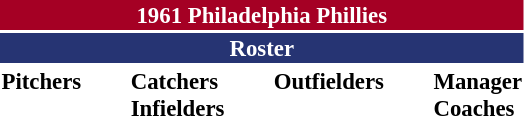<table class="toccolours" style="font-size: 95%;">
<tr>
<th colspan="10" style="background-color: #A50024; color: white; text-align: center;">1961 Philadelphia Phillies</th>
</tr>
<tr>
<td colspan="10" style="background-color: #263473; color: white; text-align: center;"><strong>Roster</strong></td>
</tr>
<tr>
<td valign="top"><strong>Pitchers</strong><br>











</td>
<td width="25px"></td>
<td valign="top"><strong>Catchers</strong><br>





<strong>Infielders</strong>









</td>
<td width="25px"></td>
<td valign="top"><strong>Outfielders</strong><br>







</td>
<td width="25px"></td>
<td valign="top"><strong>Manager</strong><br>
<strong>Coaches</strong>


</td>
</tr>
<tr>
</tr>
</table>
